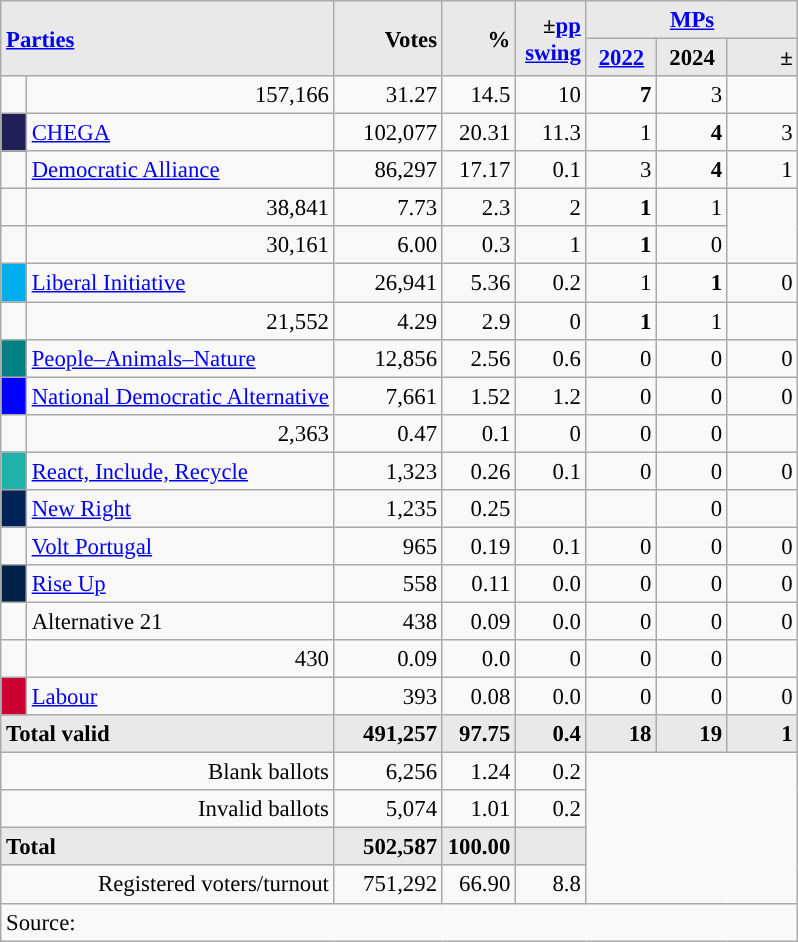<table class="wikitable" style="text-align:right; font-size:95%;">
<tr>
<th rowspan="2" colspan="2" style="background:#e9e9e9; text-align:left;" alignleft><a href='#'>Parties</a></th>
<th rowspan="2" style="background:#e9e9e9; text-align:right;">Votes</th>
<th rowspan="2" style="background:#e9e9e9; text-align:right;">%</th>
<th rowspan="2" style="background:#e9e9e9; text-align:right;">±<a href='#'>pp</a> <a href='#'>swing</a></th>
<th colspan="3" style="background:#e9e9e9; text-align:center;"><a href='#'>MPs</a></th>
</tr>
<tr style="background-color:#E9E9E9">
<th style="background-color:#E9E9E9;text-align:center;"><a href='#'>2022</a></th>
<th style="background-color:#E9E9E9;text-align:center;">2024</th>
<th style="background:#e9e9e9; text-align:right;">±</th>
</tr>
<tr>
<td></td>
<td>157,166</td>
<td>31.27</td>
<td>14.5</td>
<td>10</td>
<td><strong>7</strong></td>
<td>3</td>
</tr>
<tr>
<td style="width: 10px" bgcolor="#202056" align="center"></td>
<td align="left"><a href='#'>CHEGA</a></td>
<td>102,077</td>
<td>20.31</td>
<td>11.3</td>
<td>1</td>
<td><strong>4</strong></td>
<td>3</td>
</tr>
<tr>
<td style="width: 10px"></td>
<td align="left"><a href='#'>Democratic Alliance</a> </td>
<td>86,297</td>
<td>17.17</td>
<td>0.1</td>
<td>3</td>
<td><strong>4</strong></td>
<td>1</td>
</tr>
<tr>
<td></td>
<td>38,841</td>
<td>7.73</td>
<td>2.3</td>
<td>2</td>
<td><strong>1</strong></td>
<td>1</td>
</tr>
<tr>
<td></td>
<td>30,161</td>
<td>6.00</td>
<td>0.3</td>
<td>1</td>
<td><strong>1</strong></td>
<td>0</td>
</tr>
<tr>
<td style="width: 10px" bgcolor="#00ADEF" align="center"></td>
<td align="left"><a href='#'>Liberal Initiative</a></td>
<td>26,941</td>
<td>5.36</td>
<td>0.2</td>
<td>1</td>
<td><strong>1</strong></td>
<td>0</td>
</tr>
<tr>
<td></td>
<td>21,552</td>
<td>4.29</td>
<td>2.9</td>
<td>0</td>
<td><strong>1</strong></td>
<td>1</td>
</tr>
<tr>
<td style="width: 10px" bgcolor="teal" align="center"></td>
<td align="left"><a href='#'>People–Animals–Nature</a></td>
<td>12,856</td>
<td>2.56</td>
<td>0.6</td>
<td>0</td>
<td>0</td>
<td>0</td>
</tr>
<tr>
<td style="width: 10px" bgcolor="blue" align="center"></td>
<td align="left"><a href='#'>National Democratic Alternative</a></td>
<td>7,661</td>
<td>1.52</td>
<td>1.2</td>
<td>0</td>
<td>0</td>
<td>0</td>
</tr>
<tr>
<td></td>
<td>2,363</td>
<td>0.47</td>
<td>0.1</td>
<td>0</td>
<td>0</td>
<td>0</td>
</tr>
<tr>
<td style="width: 10px" bgcolor="LightSeaGreen" align="center"></td>
<td align="left"><a href='#'>React, Include, Recycle</a></td>
<td>1,323</td>
<td>0.26</td>
<td>0.1</td>
<td>0</td>
<td>0</td>
<td>0</td>
</tr>
<tr>
<td style="width: 10px" bgcolor="#012257" align="center"></td>
<td align="left"><a href='#'>New Right</a></td>
<td>1,235</td>
<td>0.25</td>
<td></td>
<td></td>
<td>0</td>
<td></td>
</tr>
<tr>
<td style="width: 10px"></td>
<td align="left"><a href='#'>Volt Portugal</a></td>
<td>965</td>
<td>0.19</td>
<td>0.1</td>
<td>0</td>
<td>0</td>
<td>0</td>
</tr>
<tr>
<td style="width: 10px" bgcolor="#002147" align="center"></td>
<td align="left"><a href='#'>Rise Up</a></td>
<td>558</td>
<td>0.11</td>
<td>0.0</td>
<td>0</td>
<td>0</td>
<td>0</td>
</tr>
<tr>
<td style="width: 10px"></td>
<td align="left">Alternative 21 </td>
<td>438</td>
<td>0.09</td>
<td>0.0</td>
<td>0</td>
<td>0</td>
<td>0</td>
</tr>
<tr>
<td></td>
<td>430</td>
<td>0.09</td>
<td>0.0</td>
<td>0</td>
<td>0</td>
<td>0</td>
</tr>
<tr>
<td style="width: 10px" bgcolor="#CC0033" align="center"></td>
<td align="left"><a href='#'>Labour</a></td>
<td>393</td>
<td>0.08</td>
<td>0.0</td>
<td>0</td>
<td>0</td>
<td>0</td>
</tr>
<tr>
<td colspan=2 align=left style="background-color:#E9E9E9"><strong>Total valid</strong></td>
<td width="65" align="right" style="background-color:#E9E9E9"><strong>491,257</strong></td>
<td width="40" align="right" style="background-color:#E9E9E9"><strong>97.75</strong></td>
<td width="40" align="right" style="background-color:#E9E9E9"><strong>0.4</strong></td>
<td width="40" align="right" style="background-color:#E9E9E9"><strong>18</strong></td>
<td width="40" align="right" style="background-color:#E9E9E9"><strong>19</strong></td>
<td width="40" align="right" style="background-color:#E9E9E9"><strong>1</strong></td>
</tr>
<tr>
<td colspan=2>Blank ballots</td>
<td>6,256</td>
<td>1.24</td>
<td>0.2</td>
<td colspan="3" rowspan="4"></td>
</tr>
<tr>
<td colspan=2>Invalid ballots</td>
<td>5,074</td>
<td>1.01</td>
<td>0.2</td>
</tr>
<tr>
<td colspan=2 align=left style="background-color:#E9E9E9"><strong>Total</strong></td>
<td width="50" align="right" style="background-color:#E9E9E9"><strong>502,587</strong></td>
<td width="40" align="right" style="background-color:#E9E9E9"><strong>100.00</strong></td>
<td width="40" align="right" style="background-color:#E9E9E9"></td>
</tr>
<tr>
<td colspan=2>Registered voters/turnout</td>
<td>751,292</td>
<td>66.90</td>
<td>8.8</td>
</tr>
<tr>
<td colspan=8 align=left>Source: </td>
</tr>
</table>
